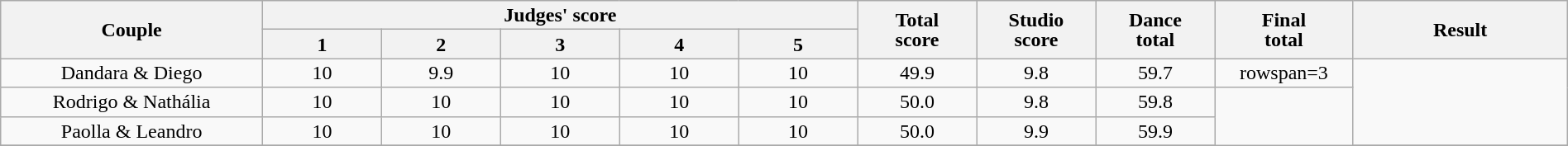<table class="wikitable" style="font-size:100%; line-height:16px; text-align:center" width="100%">
<tr>
<th rowspan=2 width="11.0%">Couple</th>
<th colspan=5 width="25.0%">Judges' score</th>
<th rowspan=2 width="05.0%">Total<br>score</th>
<th rowspan=2 width="05.0%">Studio<br>score</th>
<th rowspan=2 width="05.0%">Dance<br>total</th>
<th rowspan=2 width="05.0%">Final<br>total</th>
<th rowspan=2 width="09.0%">Result</th>
</tr>
<tr>
<th width="05.0%">1</th>
<th width="05.0%">2</th>
<th width="05.0%">3</th>
<th width="05.0%">4</th>
<th width="05.0%">5</th>
</tr>
<tr>
<td>Dandara & Diego</td>
<td>10</td>
<td>9.9</td>
<td>10</td>
<td>10</td>
<td>10</td>
<td>49.9</td>
<td>9.8</td>
<td>59.7</td>
<td>rowspan=3 </td>
<td rowspan=3></td>
</tr>
<tr>
<td>Rodrigo & Nathália</td>
<td>10</td>
<td>10</td>
<td>10</td>
<td>10</td>
<td>10</td>
<td>50.0</td>
<td>9.8</td>
<td>59.8</td>
</tr>
<tr>
<td>Paolla & Leandro</td>
<td>10</td>
<td>10</td>
<td>10</td>
<td>10</td>
<td>10</td>
<td>50.0</td>
<td>9.9</td>
<td>59.9</td>
</tr>
<tr>
</tr>
</table>
